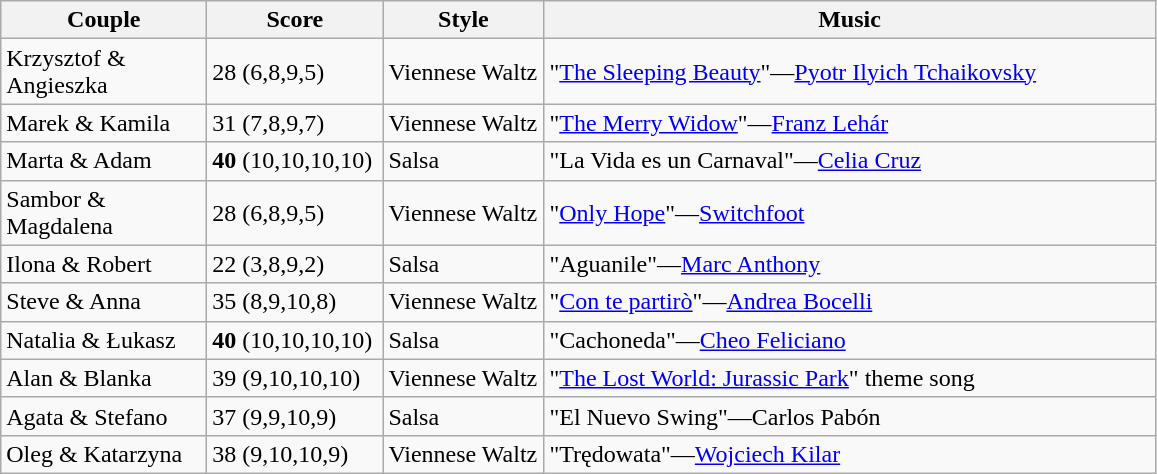<table class="wikitable">
<tr>
<th width="130">Couple</th>
<th width="110">Score</th>
<th width="100">Style</th>
<th width="400">Music</th>
</tr>
<tr>
<td>Krzysztof & Angieszka</td>
<td>28 (6,8,9,5)</td>
<td>Viennese Waltz</td>
<td>"<a href='#'>The Sleeping Beauty</a>"—<a href='#'>Pyotr Ilyich Tchaikovsky</a></td>
</tr>
<tr>
<td>Marek & Kamila</td>
<td>31 (7,8,9,7)</td>
<td>Viennese Waltz</td>
<td>"<a href='#'>The Merry Widow</a>"—<a href='#'>Franz Lehár</a></td>
</tr>
<tr>
<td>Marta & Adam</td>
<td><strong>40</strong> (10,10,10,10)</td>
<td>Salsa</td>
<td>"La Vida es un Carnaval"—<a href='#'>Celia Cruz</a></td>
</tr>
<tr>
<td>Sambor & Magdalena</td>
<td>28 (6,8,9,5)</td>
<td>Viennese Waltz</td>
<td>"<a href='#'>Only Hope</a>"—<a href='#'>Switchfoot</a></td>
</tr>
<tr>
<td>Ilona & Robert</td>
<td>22 (3,8,9,2)</td>
<td>Salsa</td>
<td>"Aguanile"—<a href='#'>Marc Anthony</a></td>
</tr>
<tr>
<td>Steve & Anna</td>
<td>35 (8,9,10,8)</td>
<td>Viennese Waltz</td>
<td>"<a href='#'>Con te partirò</a>"—<a href='#'>Andrea Bocelli</a></td>
</tr>
<tr>
<td>Natalia & Łukasz</td>
<td><strong>40</strong> (10,10,10,10)</td>
<td>Salsa</td>
<td>"Cachoneda"—<a href='#'>Cheo Feliciano</a></td>
</tr>
<tr>
<td>Alan & Blanka</td>
<td>39 (9,10,10,10)</td>
<td>Viennese Waltz</td>
<td>"<a href='#'>The Lost World: Jurassic Park</a>" theme song</td>
</tr>
<tr>
<td>Agata & Stefano</td>
<td>37 (9,9,10,9)</td>
<td>Salsa</td>
<td>"El Nuevo Swing"—Carlos Pabón</td>
</tr>
<tr>
<td>Oleg & Katarzyna</td>
<td>38 (9,10,10,9)</td>
<td>Viennese Waltz</td>
<td>"Trędowata"—<a href='#'>Wojciech Kilar</a></td>
</tr>
</table>
